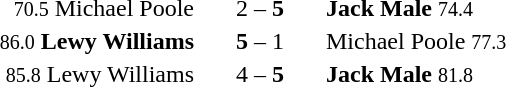<table style="text-align:center">
<tr>
<th width=233></th>
<th width=80></th>
<th width=233></th>
</tr>
<tr>
<td align=right><small>70.5</small> Michael Poole </td>
<td>2 – <strong>5</strong></td>
<td align=left> <strong>Jack Male</strong> <small>74.4</small></td>
</tr>
<tr>
<td align=right><small>86.0</small> <strong>Lewy Williams</strong> </td>
<td><strong>5</strong> – 1</td>
<td align=left> Michael Poole <small>77.3</small></td>
</tr>
<tr>
<td align=right><small>85.8</small> Lewy Williams </td>
<td>4 – <strong>5</strong></td>
<td align=left> <strong>Jack Male</strong> <small>81.8</small></td>
</tr>
</table>
